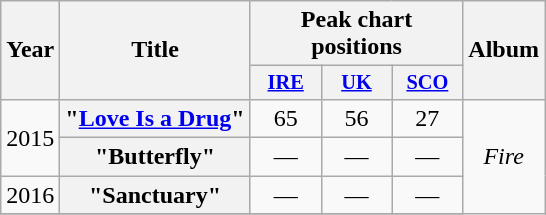<table class="wikitable plainrowheaders" style="text-align:center;">
<tr>
<th scope="col" rowspan="2">Year</th>
<th scope="col" rowspan="2">Title</th>
<th scope="col" colspan="3">Peak chart positions</th>
<th scope="col" rowspan="2">Album</th>
</tr>
<tr>
<th scope="col" style="width:3em;font-size:85%;"><a href='#'>IRE</a><br></th>
<th scope="col" style="width:3em;font-size:85%;"><a href='#'>UK</a><br></th>
<th scope="col" style="width:3em;font-size:85%;"><a href='#'>SCO</a><br></th>
</tr>
<tr>
<td rowspan="2">2015</td>
<th scope="row">"<a href='#'>Love Is a Drug</a>"</th>
<td>65</td>
<td>56</td>
<td>27</td>
<td rowspan="4"><em>Fire</em></td>
</tr>
<tr>
<th scope="row">"Butterfly"</th>
<td>—</td>
<td>—</td>
<td>—</td>
</tr>
<tr>
<td>2016</td>
<th scope="row">"Sanctuary"</th>
<td>—</td>
<td>—</td>
<td>—</td>
</tr>
<tr>
</tr>
</table>
